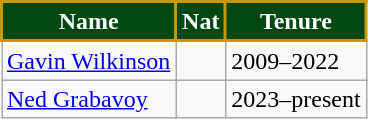<table class="wikitable">
<tr>
<th style="background:#004812; color:#FFFFFF; border:2px solid #CB9700;;" scope="col">Name</th>
<th style="background:#004812; color:#FFFFFF; border:2px solid #CB9700;;" scope="col">Nat</th>
<th style="background:#004812; color:#FFFFFF; border:2px solid #CB9700;;" scope="col">Tenure</th>
</tr>
<tr>
<td><a href='#'>Gavin Wilkinson</a></td>
<td></td>
<td>2009–2022</td>
</tr>
<tr>
<td><a href='#'>Ned Grabavoy</a></td>
<td></td>
<td>2023–present</td>
</tr>
</table>
